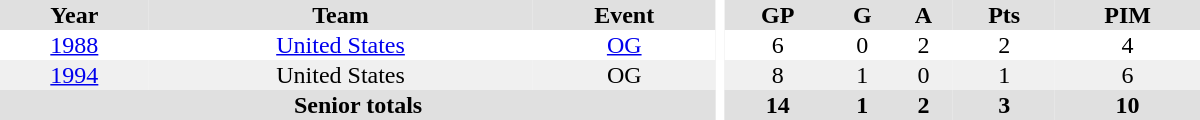<table border="0" cellpadding="1" cellspacing="0" style="text-align:center; width:50em;">
<tr bgcolor="#e0e0e0">
<th>Year</th>
<th>Team</th>
<th>Event</th>
<th rowspan="99" bgcolor="#ffffff"></th>
<th>GP</th>
<th>G</th>
<th>A</th>
<th>Pts</th>
<th>PIM</th>
</tr>
<tr>
<td><a href='#'>1988</a></td>
<td><a href='#'>United States</a></td>
<td><a href='#'>OG</a></td>
<td>6</td>
<td>0</td>
<td>2</td>
<td>2</td>
<td>4</td>
</tr>
<tr bgcolor="#f0f0f0">
<td><a href='#'>1994</a></td>
<td>United States</td>
<td>OG</td>
<td>8</td>
<td>1</td>
<td>0</td>
<td>1</td>
<td>6</td>
</tr>
<tr bgcolor="#e0e0e0">
<th colspan="3">Senior totals</th>
<th>14</th>
<th>1</th>
<th>2</th>
<th>3</th>
<th>10</th>
</tr>
</table>
